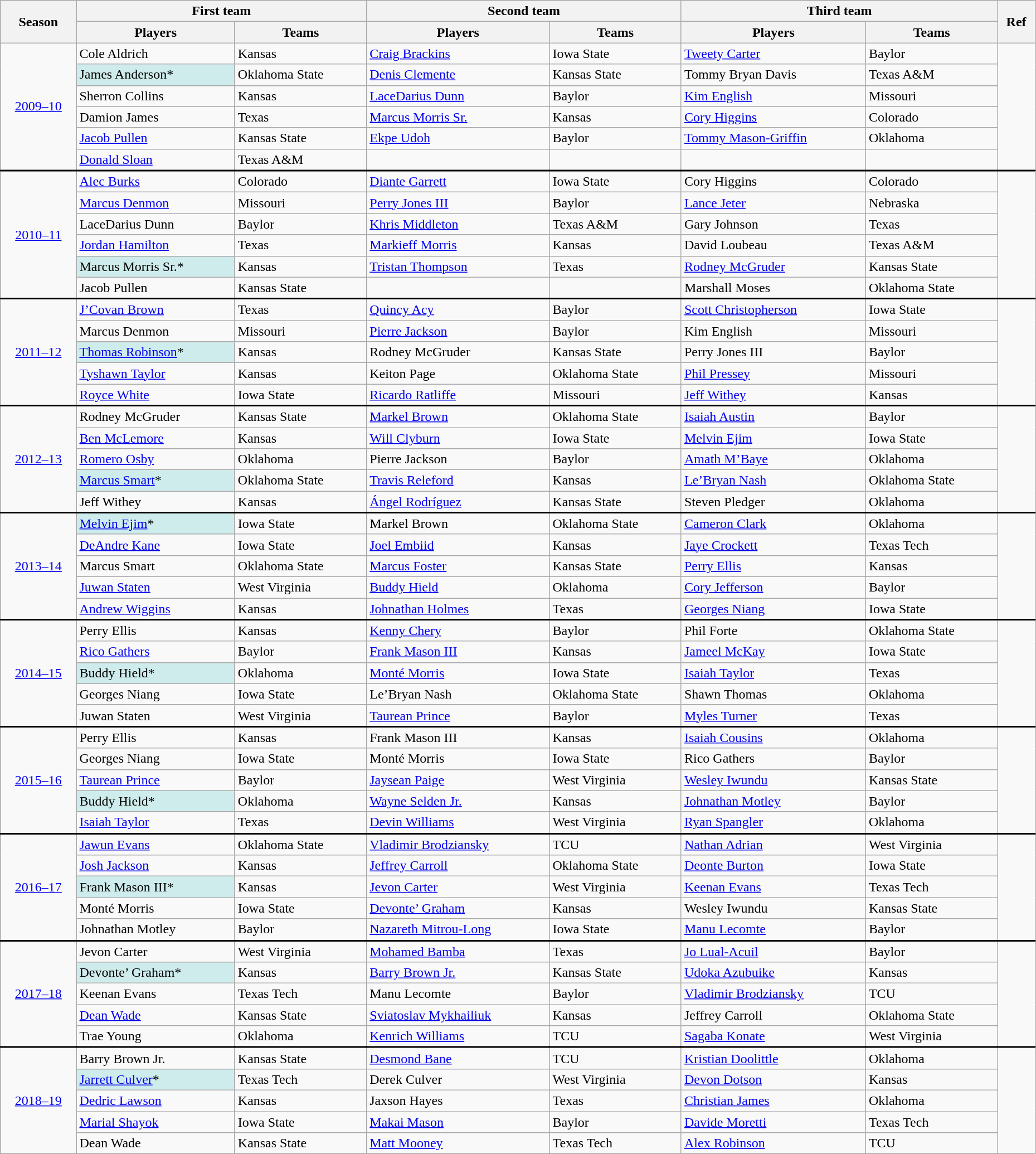<table class="wikitable" style="width:98%">
<tr>
<th rowspan=2>Season</th>
<th colspan=2>First team</th>
<th colspan=2>Second team</th>
<th colspan=2>Third team</th>
<th rowspan=2>Ref</th>
</tr>
<tr>
<th>Players</th>
<th>Teams</th>
<th>Players</th>
<th>Teams</th>
<th>Players</th>
<th>Teams</th>
</tr>
<tr>
<td rowspan="6" style="text-align:center;"><a href='#'>2009–10</a></td>
<td>Cole Aldrich</td>
<td>Kansas</td>
<td><a href='#'>Craig Brackins</a></td>
<td>Iowa State</td>
<td><a href='#'>Tweety Carter</a></td>
<td>Baylor</td>
<td rowspan="6" style="text-align:center;"></td>
</tr>
<tr>
<td style="background:#cfecec;">James Anderson*</td>
<td>Oklahoma State</td>
<td><a href='#'>Denis Clemente</a></td>
<td>Kansas State</td>
<td>Tommy Bryan Davis</td>
<td>Texas A&M</td>
</tr>
<tr>
<td>Sherron Collins</td>
<td>Kansas</td>
<td><a href='#'>LaceDarius Dunn</a></td>
<td>Baylor</td>
<td><a href='#'>Kim English</a></td>
<td>Missouri</td>
</tr>
<tr>
<td>Damion James</td>
<td>Texas</td>
<td><a href='#'>Marcus Morris Sr.</a></td>
<td>Kansas</td>
<td><a href='#'>Cory Higgins</a></td>
<td>Colorado</td>
</tr>
<tr>
<td><a href='#'>Jacob Pullen</a></td>
<td>Kansas State</td>
<td><a href='#'>Ekpe Udoh</a></td>
<td>Baylor</td>
<td><a href='#'>Tommy Mason-Griffin</a></td>
<td>Oklahoma</td>
</tr>
<tr>
<td><a href='#'>Donald Sloan</a></td>
<td>Texas A&M</td>
<td></td>
<td></td>
<td></td>
<td></td>
</tr>
<tr style="border-top:2px solid black">
<td rowspan="6" style="text-align:center;"><a href='#'>2010–11</a></td>
<td><a href='#'>Alec Burks</a></td>
<td>Colorado</td>
<td><a href='#'>Diante Garrett</a></td>
<td>Iowa State</td>
<td>Cory Higgins</td>
<td>Colorado</td>
<td rowspan="6"></td>
</tr>
<tr>
<td><a href='#'>Marcus Denmon</a></td>
<td>Missouri</td>
<td><a href='#'>Perry Jones III</a></td>
<td>Baylor</td>
<td><a href='#'>Lance Jeter</a></td>
<td>Nebraska</td>
</tr>
<tr>
<td>LaceDarius Dunn</td>
<td>Baylor</td>
<td><a href='#'>Khris Middleton</a></td>
<td>Texas A&M</td>
<td>Gary Johnson</td>
<td>Texas</td>
</tr>
<tr>
<td><a href='#'>Jordan Hamilton</a></td>
<td>Texas</td>
<td><a href='#'>Markieff Morris</a></td>
<td>Kansas</td>
<td>David Loubeau</td>
<td>Texas A&M</td>
</tr>
<tr>
<td style="background:#cfecec;">Marcus Morris Sr.*</td>
<td>Kansas</td>
<td><a href='#'>Tristan Thompson</a></td>
<td>Texas</td>
<td><a href='#'>Rodney McGruder</a></td>
<td>Kansas State</td>
</tr>
<tr>
<td>Jacob Pullen</td>
<td>Kansas State</td>
<td></td>
<td></td>
<td>Marshall Moses</td>
<td>Oklahoma State</td>
</tr>
<tr style="border-top:2px solid black">
<td rowspan=5 style="text-align:center;"><a href='#'>2011–12</a></td>
<td><a href='#'>J’Covan Brown</a></td>
<td>Texas</td>
<td><a href='#'>Quincy Acy</a></td>
<td>Baylor</td>
<td><a href='#'>Scott Christopherson</a></td>
<td>Iowa State</td>
<td rowspan="5"></td>
</tr>
<tr>
<td>Marcus Denmon</td>
<td>Missouri</td>
<td><a href='#'>Pierre Jackson</a></td>
<td>Baylor</td>
<td>Kim English</td>
<td>Missouri</td>
</tr>
<tr>
<td style="background:#cfecec;"><a href='#'>Thomas Robinson</a>*</td>
<td>Kansas</td>
<td>Rodney McGruder</td>
<td>Kansas State</td>
<td>Perry Jones III</td>
<td>Baylor</td>
</tr>
<tr>
<td><a href='#'>Tyshawn Taylor</a></td>
<td>Kansas</td>
<td>Keiton Page</td>
<td>Oklahoma State</td>
<td><a href='#'>Phil Pressey</a></td>
<td>Missouri</td>
</tr>
<tr>
<td><a href='#'>Royce White</a></td>
<td>Iowa State</td>
<td><a href='#'>Ricardo Ratliffe</a></td>
<td>Missouri</td>
<td><a href='#'>Jeff Withey</a></td>
<td>Kansas</td>
</tr>
<tr style="border-top:2px solid black">
<td rowspan=5 style="text-align:center;"><a href='#'>2012–13</a></td>
<td>Rodney McGruder</td>
<td>Kansas State</td>
<td><a href='#'>Markel Brown</a></td>
<td>Oklahoma State</td>
<td><a href='#'>Isaiah Austin</a></td>
<td>Baylor</td>
<td rowspan="5"></td>
</tr>
<tr>
<td><a href='#'>Ben McLemore</a></td>
<td>Kansas</td>
<td><a href='#'>Will Clyburn</a></td>
<td>Iowa State</td>
<td><a href='#'>Melvin Ejim</a></td>
<td>Iowa State</td>
</tr>
<tr>
<td><a href='#'>Romero Osby</a></td>
<td>Oklahoma</td>
<td>Pierre Jackson</td>
<td>Baylor</td>
<td><a href='#'>Amath M’Baye</a></td>
<td>Oklahoma</td>
</tr>
<tr>
<td style="background:#cfecec;"><a href='#'>Marcus Smart</a>*</td>
<td>Oklahoma State</td>
<td><a href='#'>Travis Releford</a></td>
<td>Kansas</td>
<td><a href='#'>Le’Bryan Nash</a></td>
<td>Oklahoma State</td>
</tr>
<tr>
<td>Jeff Withey</td>
<td>Kansas</td>
<td><a href='#'>Ángel Rodríguez</a></td>
<td>Kansas State</td>
<td>Steven Pledger</td>
<td>Oklahoma</td>
</tr>
<tr style="border-top:2px solid black">
<td rowspan=5 style="text-align:center;"><a href='#'>2013–14</a></td>
<td style="background:#cfecec;"><a href='#'>Melvin Ejim</a>*</td>
<td>Iowa State</td>
<td>Markel Brown</td>
<td>Oklahoma State</td>
<td><a href='#'>Cameron Clark</a></td>
<td>Oklahoma</td>
<td rowspan="5"></td>
</tr>
<tr>
<td><a href='#'>DeAndre Kane</a></td>
<td>Iowa State</td>
<td><a href='#'>Joel Embiid</a></td>
<td>Kansas</td>
<td><a href='#'>Jaye Crockett</a></td>
<td>Texas Tech</td>
</tr>
<tr>
<td>Marcus Smart</td>
<td>Oklahoma State</td>
<td><a href='#'>Marcus Foster</a></td>
<td>Kansas State</td>
<td><a href='#'>Perry Ellis</a></td>
<td>Kansas</td>
</tr>
<tr>
<td><a href='#'>Juwan Staten</a></td>
<td>West Virginia</td>
<td><a href='#'>Buddy Hield</a></td>
<td>Oklahoma</td>
<td><a href='#'>Cory Jefferson</a></td>
<td>Baylor</td>
</tr>
<tr>
<td><a href='#'>Andrew Wiggins</a></td>
<td>Kansas</td>
<td><a href='#'>Johnathan Holmes</a></td>
<td>Texas</td>
<td><a href='#'>Georges Niang</a></td>
<td>Iowa State</td>
</tr>
<tr style="border-top:2px solid black">
<td rowspan=5 style="text-align:center;"><a href='#'>2014–15</a></td>
<td>Perry Ellis</td>
<td>Kansas</td>
<td><a href='#'>Kenny Chery</a></td>
<td>Baylor</td>
<td>Phil Forte</td>
<td>Oklahoma State</td>
<td rowspan="5"></td>
</tr>
<tr>
<td><a href='#'>Rico Gathers</a></td>
<td>Baylor</td>
<td><a href='#'>Frank Mason III</a></td>
<td>Kansas</td>
<td><a href='#'>Jameel McKay</a></td>
<td>Iowa State</td>
</tr>
<tr>
<td style="background:#cfecec;">Buddy Hield*</td>
<td>Oklahoma</td>
<td><a href='#'>Monté Morris</a></td>
<td>Iowa State</td>
<td><a href='#'>Isaiah Taylor</a></td>
<td>Texas</td>
</tr>
<tr>
<td>Georges Niang</td>
<td>Iowa State</td>
<td>Le’Bryan Nash</td>
<td>Oklahoma State</td>
<td>Shawn Thomas</td>
<td>Oklahoma</td>
</tr>
<tr>
<td>Juwan Staten</td>
<td>West Virginia</td>
<td><a href='#'>Taurean Prince</a></td>
<td>Baylor</td>
<td><a href='#'>Myles Turner</a></td>
<td>Texas</td>
</tr>
<tr style="border-top:2px solid black">
<td rowspan=5 style="text-align:center;"><a href='#'>2015–16</a></td>
<td>Perry Ellis</td>
<td>Kansas</td>
<td>Frank Mason III</td>
<td>Kansas</td>
<td><a href='#'>Isaiah Cousins</a></td>
<td>Oklahoma</td>
<td rowspan="5"></td>
</tr>
<tr>
<td>Georges Niang</td>
<td>Iowa State</td>
<td>Monté Morris</td>
<td>Iowa State</td>
<td>Rico Gathers</td>
<td>Baylor</td>
</tr>
<tr>
<td><a href='#'>Taurean Prince</a></td>
<td>Baylor</td>
<td><a href='#'>Jaysean Paige</a></td>
<td>West Virginia</td>
<td><a href='#'>Wesley Iwundu</a></td>
<td>Kansas State</td>
</tr>
<tr>
<td style="background:#cfecec;">Buddy Hield*</td>
<td>Oklahoma</td>
<td><a href='#'>Wayne Selden Jr.</a></td>
<td>Kansas</td>
<td><a href='#'>Johnathan Motley</a></td>
<td>Baylor</td>
</tr>
<tr>
<td><a href='#'>Isaiah Taylor</a></td>
<td>Texas</td>
<td><a href='#'>Devin Williams</a></td>
<td>West Virginia</td>
<td><a href='#'>Ryan Spangler</a></td>
<td>Oklahoma</td>
</tr>
<tr style="border-top:2px solid black">
<td rowspan=5 style="text-align:center;"><a href='#'>2016–17</a></td>
<td><a href='#'>Jawun Evans</a></td>
<td>Oklahoma State</td>
<td><a href='#'>Vladimir Brodziansky</a></td>
<td>TCU</td>
<td><a href='#'>Nathan Adrian</a></td>
<td>West Virginia</td>
<td rowspan="5"></td>
</tr>
<tr>
<td><a href='#'>Josh Jackson</a></td>
<td>Kansas</td>
<td><a href='#'>Jeffrey Carroll</a></td>
<td>Oklahoma State</td>
<td><a href='#'>Deonte Burton</a></td>
<td>Iowa State</td>
</tr>
<tr>
<td style="background:#cfecec;">Frank Mason III*</td>
<td>Kansas</td>
<td><a href='#'>Jevon Carter</a></td>
<td>West Virginia</td>
<td><a href='#'>Keenan Evans</a></td>
<td>Texas Tech</td>
</tr>
<tr>
<td>Monté Morris</td>
<td>Iowa State</td>
<td><a href='#'>Devonte’ Graham</a></td>
<td>Kansas</td>
<td>Wesley Iwundu</td>
<td>Kansas State</td>
</tr>
<tr>
<td>Johnathan Motley</td>
<td>Baylor</td>
<td><a href='#'>Nazareth Mitrou-Long</a></td>
<td>Iowa State</td>
<td><a href='#'>Manu Lecomte</a></td>
<td>Baylor</td>
</tr>
<tr style="border-top:2px solid black">
<td rowspan=5 style="text-align:center;"><a href='#'>2017–18</a></td>
<td>Jevon Carter</td>
<td>West Virginia</td>
<td><a href='#'>Mohamed Bamba</a></td>
<td>Texas</td>
<td><a href='#'>Jo Lual-Acuil</a></td>
<td>Baylor</td>
<td rowspan="5"></td>
</tr>
<tr>
<td style="background:#cfecec;">Devonte’ Graham*</td>
<td>Kansas</td>
<td><a href='#'>Barry Brown Jr.</a></td>
<td>Kansas State</td>
<td><a href='#'>Udoka Azubuike</a></td>
<td>Kansas</td>
</tr>
<tr>
<td>Keenan Evans</td>
<td>Texas Tech</td>
<td>Manu Lecomte</td>
<td>Baylor</td>
<td><a href='#'>Vladimir Brodziansky</a></td>
<td>TCU</td>
</tr>
<tr>
<td><a href='#'>Dean Wade</a></td>
<td>Kansas State</td>
<td><a href='#'>Sviatoslav Mykhailiuk</a></td>
<td>Kansas</td>
<td>Jeffrey Carroll</td>
<td>Oklahoma State</td>
</tr>
<tr>
<td>Trae Young</td>
<td>Oklahoma</td>
<td><a href='#'>Kenrich Williams</a></td>
<td>TCU</td>
<td><a href='#'>Sagaba Konate</a></td>
<td>West Virginia</td>
</tr>
<tr style="border-top:2px solid black">
<td rowspan=5 style="text-align:center;"><a href='#'>2018–19</a></td>
<td>Barry Brown Jr.</td>
<td>Kansas State</td>
<td><a href='#'>Desmond Bane</a></td>
<td>TCU</td>
<td><a href='#'>Kristian Doolittle</a></td>
<td>Oklahoma</td>
<td rowspan="5"></td>
</tr>
<tr>
<td style="background:#cfecec;"><a href='#'>Jarrett Culver</a>*</td>
<td>Texas Tech</td>
<td>Derek Culver</td>
<td>West Virginia</td>
<td><a href='#'>Devon Dotson</a></td>
<td>Kansas</td>
</tr>
<tr>
<td><a href='#'>Dedric Lawson</a></td>
<td>Kansas</td>
<td>Jaxson Hayes</td>
<td>Texas</td>
<td><a href='#'>Christian James</a></td>
<td>Oklahoma</td>
</tr>
<tr>
<td><a href='#'>Marial Shayok</a></td>
<td>Iowa State</td>
<td><a href='#'>Makai Mason</a></td>
<td>Baylor</td>
<td><a href='#'>Davide Moretti</a></td>
<td>Texas Tech</td>
</tr>
<tr>
<td>Dean Wade</td>
<td>Kansas State</td>
<td><a href='#'>Matt Mooney</a></td>
<td>Texas Tech</td>
<td><a href='#'>Alex Robinson</a></td>
<td>TCU</td>
</tr>
</table>
